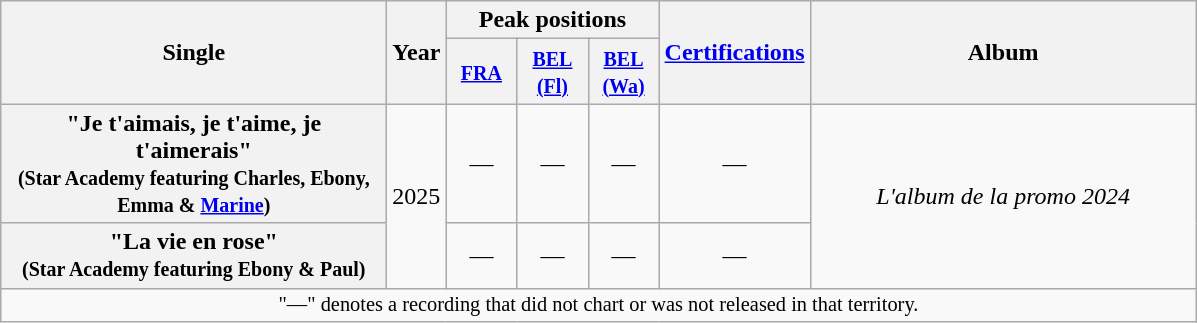<table class="wikitable plainrowheaders" style="text-align:center;">
<tr>
<th rowspan="2" scope="col" width="250">Single</th>
<th rowspan="2" scope="col" width="10">Year</th>
<th colspan="3" scope="col" width="30">Peak positions</th>
<th rowspan="2" scope="col"><a href='#'>Certifications</a></th>
<th rowspan="2" scope="col" width="250">Album</th>
</tr>
<tr>
<th scope="col" width="40"><small><a href='#'>FRA</a></small></th>
<th scope="col" width="40"><small><a href='#'>BEL</a></small><br><small><a href='#'>(Fl)</a></small></th>
<th scope="col" width="40"><small><a href='#'>BEL</a></small><br><small><a href='#'>(Wa)</a></small></th>
</tr>
<tr>
<th scope="row">"Je t'aimais, je t'aime, je t'aimerais"<br><small>(Star Academy featuring Charles, Ebony, Emma & <a href='#'>Marine</a>)</small></th>
<td rowspan="2">2025</td>
<td>—</td>
<td>—</td>
<td —>—</td>
<td>—</td>
<td rowspan="2"><em>L'album de la promo 2024</em></td>
</tr>
<tr>
<th scope="row">"La vie en rose"<br><small>(Star Academy featuring Ebony & Paul)</small></th>
<td>—</td>
<td>—</td>
<td>—</td>
<td>—</td>
</tr>
<tr>
<td colspan="7" style="font-size:85%">"—" denotes a recording that did not chart or was not released in that territory.</td>
</tr>
</table>
